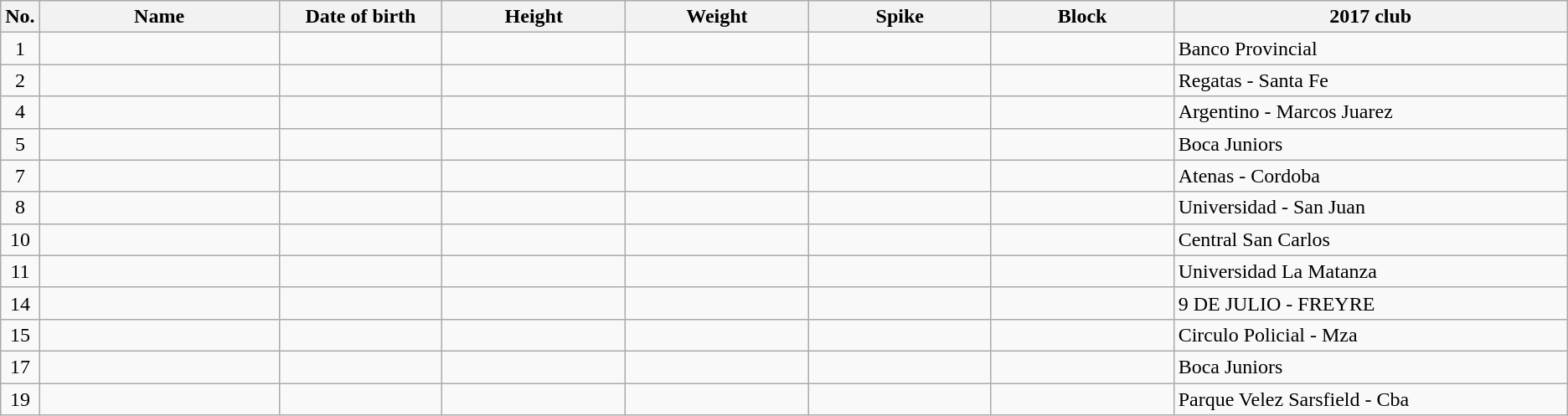<table class="wikitable sortable" style="font-size:100%; text-align:center;">
<tr>
<th>No.</th>
<th style="width:12em">Name</th>
<th style="width:8em">Date of birth</th>
<th style="width:9em">Height</th>
<th style="width:9em">Weight</th>
<th style="width:9em">Spike</th>
<th style="width:9em">Block</th>
<th style="width:20em">2017 club</th>
</tr>
<tr>
<td>1</td>
<td align=left></td>
<td align=right></td>
<td></td>
<td></td>
<td></td>
<td></td>
<td align=left>Banco Provincial</td>
</tr>
<tr>
<td>2</td>
<td align=left></td>
<td align=right></td>
<td></td>
<td></td>
<td></td>
<td></td>
<td align=left>Regatas - Santa Fe</td>
</tr>
<tr>
<td>4</td>
<td align=left></td>
<td align=right></td>
<td></td>
<td></td>
<td></td>
<td></td>
<td align=left>Argentino - Marcos Juarez</td>
</tr>
<tr>
<td>5</td>
<td align=left></td>
<td align=right></td>
<td></td>
<td></td>
<td></td>
<td></td>
<td align=left>Boca Juniors</td>
</tr>
<tr>
<td>7</td>
<td align=left></td>
<td align=right></td>
<td></td>
<td></td>
<td></td>
<td></td>
<td align=left>Atenas - Cordoba</td>
</tr>
<tr>
<td>8</td>
<td align=left></td>
<td align=right></td>
<td></td>
<td></td>
<td></td>
<td></td>
<td align=left>Universidad - San Juan</td>
</tr>
<tr>
<td>10</td>
<td align=left></td>
<td align=right></td>
<td></td>
<td></td>
<td></td>
<td></td>
<td align=left>Central San Carlos</td>
</tr>
<tr>
<td>11</td>
<td align=left></td>
<td align=right></td>
<td></td>
<td></td>
<td></td>
<td></td>
<td align=left>Universidad La Matanza</td>
</tr>
<tr>
<td>14</td>
<td align=left></td>
<td align=right></td>
<td></td>
<td></td>
<td></td>
<td></td>
<td align=left>9 DE JULIO - FREYRE</td>
</tr>
<tr>
<td>15</td>
<td align=left></td>
<td align=right></td>
<td></td>
<td></td>
<td></td>
<td></td>
<td align=left>Circulo Policial - Mza</td>
</tr>
<tr>
<td>17</td>
<td align=left></td>
<td align=right></td>
<td></td>
<td></td>
<td></td>
<td></td>
<td align=left>Boca Juniors</td>
</tr>
<tr>
<td>19</td>
<td align=left></td>
<td align=right></td>
<td></td>
<td></td>
<td></td>
<td></td>
<td align=left>Parque Velez Sarsfield - Cba</td>
</tr>
</table>
